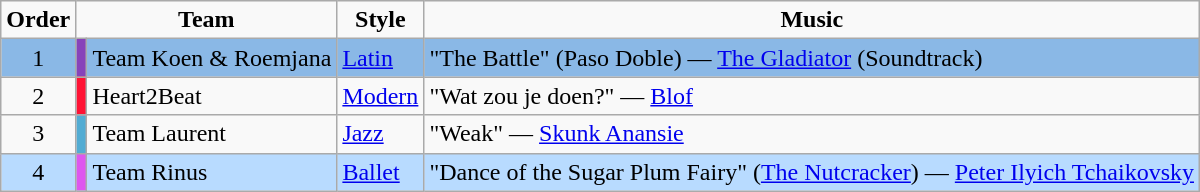<table class="wikitable">
<tr>
<td style="text-align:center;"><strong>Order</strong></td>
<td style="text-align:center;" colspan=2><strong>Team</strong></td>
<td style="text-align:center;"><strong>Style</strong></td>
<td style="text-align:center;"><strong>Music</strong></td>
</tr>
<tr bgcolor="8AB8E6">
<td style="text-align:center;">1</td>
<td bgcolor="#8743BA"></td>
<td><div>Team Koen & Roemjana</div></td>
<td><a href='#'>Latin</a></td>
<td>"The Battle" (Paso Doble) — <a href='#'>The Gladiator</a> (Soundtrack)</td>
</tr>
<tr>
<td style="text-align:center;">2</td>
<td bgcolor="#FF1234"></td>
<td><div>Heart2Beat</div></td>
<td><a href='#'>Modern</a></td>
<td>"Wat zou je doen?" — <a href='#'>Blof</a></td>
</tr>
<tr>
<td style="text-align:center;">3</td>
<td bgcolor="#52ACD3"></td>
<td><div>Team Laurent</div></td>
<td><a href='#'>Jazz</a></td>
<td>"Weak" — <a href='#'>Skunk Anansie</a></td>
</tr>
<tr bgcolor="B8DBFF">
<td style="text-align:center;">4</td>
<td bgcolor="#DE57EF"></td>
<td><div>Team Rinus</div></td>
<td><a href='#'>Ballet</a></td>
<td>"Dance of the Sugar Plum Fairy" (<a href='#'>The Nutcracker</a>) — <a href='#'>Peter Ilyich Tchaikovsky</a></td>
</tr>
</table>
